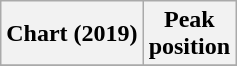<table class="wikitable sortable plainrowheaders" style="text-align:center;">
<tr>
<th>Chart (2019)</th>
<th>Peak<br>position</th>
</tr>
<tr>
</tr>
</table>
